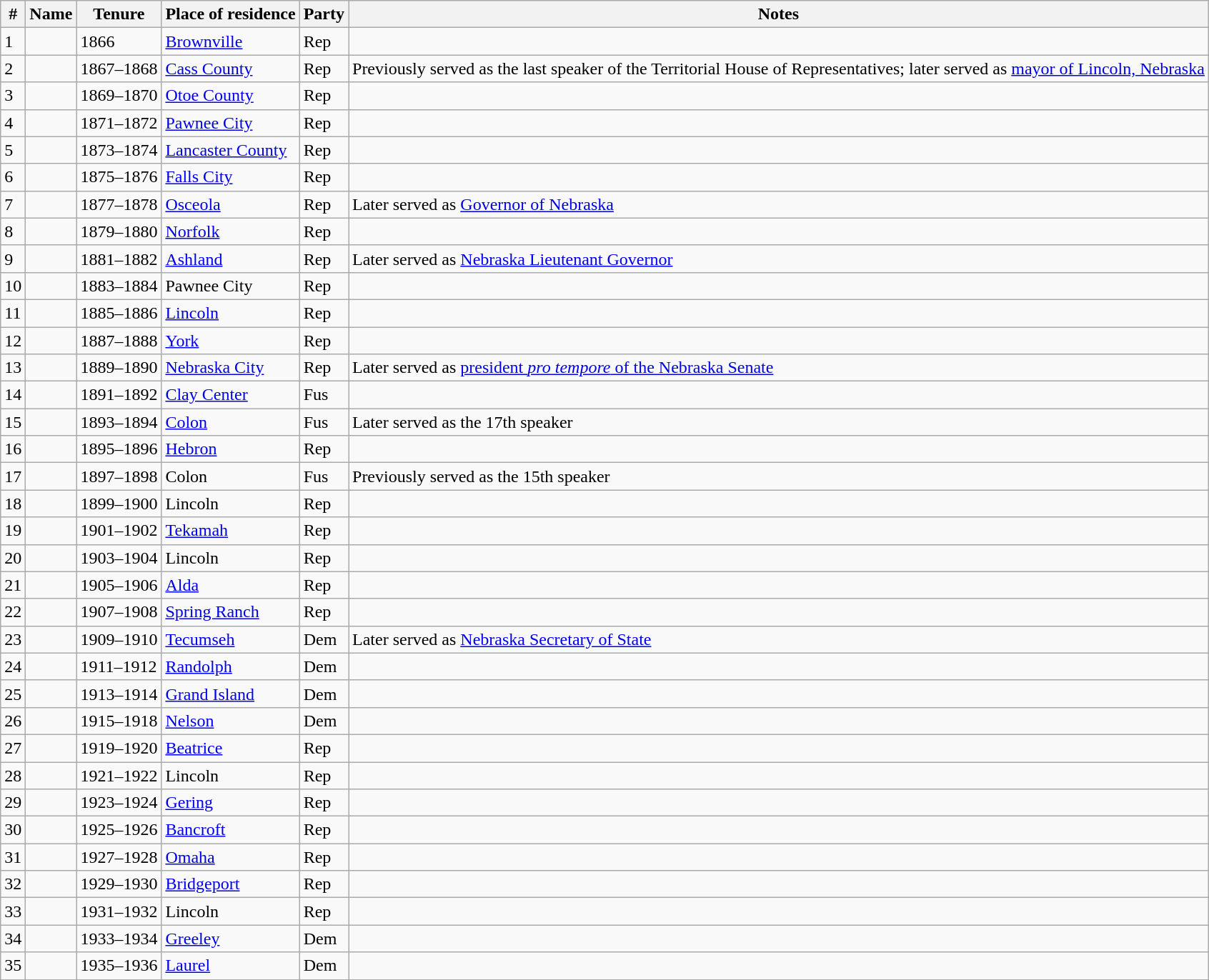<table class="wikitable sortable">
<tr>
<th>#</th>
<th>Name</th>
<th>Tenure</th>
<th>Place of residence</th>
<th>Party</th>
<th>Notes</th>
</tr>
<tr>
<td>1</td>
<td></td>
<td>1866</td>
<td><a href='#'>Brownville</a></td>
<td>Rep</td>
<td></td>
</tr>
<tr>
<td>2</td>
<td></td>
<td>1867–1868</td>
<td><a href='#'>Cass County</a></td>
<td>Rep</td>
<td>Previously served as the last speaker of the Territorial House of Representatives; later served as <a href='#'>mayor of Lincoln, Nebraska</a></td>
</tr>
<tr>
<td>3</td>
<td></td>
<td>1869–1870</td>
<td><a href='#'>Otoe County</a></td>
<td>Rep</td>
<td></td>
</tr>
<tr>
<td>4</td>
<td></td>
<td>1871–1872</td>
<td><a href='#'>Pawnee City</a></td>
<td>Rep</td>
<td></td>
</tr>
<tr>
<td>5</td>
<td></td>
<td>1873–1874</td>
<td><a href='#'>Lancaster County</a></td>
<td>Rep</td>
<td></td>
</tr>
<tr>
<td>6</td>
<td></td>
<td>1875–1876</td>
<td><a href='#'>Falls City</a></td>
<td>Rep</td>
<td></td>
</tr>
<tr>
<td>7</td>
<td></td>
<td>1877–1878</td>
<td><a href='#'>Osceola</a></td>
<td>Rep</td>
<td>Later served as <a href='#'>Governor of Nebraska</a></td>
</tr>
<tr>
<td>8</td>
<td></td>
<td>1879–1880</td>
<td><a href='#'>Norfolk</a></td>
<td>Rep</td>
<td></td>
</tr>
<tr>
<td>9</td>
<td></td>
<td>1881–1882</td>
<td><a href='#'>Ashland</a></td>
<td>Rep</td>
<td>Later served as <a href='#'>Nebraska Lieutenant Governor</a></td>
</tr>
<tr>
<td>10</td>
<td></td>
<td>1883–1884</td>
<td>Pawnee City</td>
<td>Rep</td>
<td></td>
</tr>
<tr>
<td>11</td>
<td></td>
<td>1885–1886</td>
<td><a href='#'>Lincoln</a></td>
<td>Rep</td>
<td></td>
</tr>
<tr>
<td>12</td>
<td></td>
<td>1887–1888</td>
<td><a href='#'>York</a></td>
<td>Rep</td>
<td></td>
</tr>
<tr>
<td>13</td>
<td></td>
<td>1889–1890</td>
<td><a href='#'>Nebraska City</a></td>
<td>Rep</td>
<td>Later served as <a href='#'>president <em>pro tempore</em> of the Nebraska Senate</a></td>
</tr>
<tr>
<td>14</td>
<td></td>
<td>1891–1892</td>
<td><a href='#'>Clay Center</a></td>
<td>Fus</td>
<td></td>
</tr>
<tr>
<td>15</td>
<td></td>
<td>1893–1894</td>
<td><a href='#'>Colon</a></td>
<td>Fus</td>
<td>Later served as the 17th speaker</td>
</tr>
<tr>
<td>16</td>
<td></td>
<td>1895–1896</td>
<td><a href='#'>Hebron</a></td>
<td>Rep</td>
<td></td>
</tr>
<tr>
<td>17</td>
<td></td>
<td>1897–1898</td>
<td>Colon</td>
<td>Fus</td>
<td>Previously served as the 15th speaker</td>
</tr>
<tr>
<td>18</td>
<td></td>
<td>1899–1900</td>
<td>Lincoln</td>
<td>Rep</td>
<td></td>
</tr>
<tr>
<td>19</td>
<td></td>
<td>1901–1902</td>
<td><a href='#'>Tekamah</a></td>
<td>Rep</td>
<td></td>
</tr>
<tr>
<td>20</td>
<td></td>
<td>1903–1904</td>
<td>Lincoln</td>
<td>Rep</td>
<td></td>
</tr>
<tr>
<td>21</td>
<td></td>
<td>1905–1906</td>
<td><a href='#'>Alda</a></td>
<td>Rep</td>
<td></td>
</tr>
<tr>
<td>22</td>
<td></td>
<td>1907–1908</td>
<td><a href='#'>Spring Ranch</a></td>
<td>Rep</td>
<td></td>
</tr>
<tr>
<td>23</td>
<td></td>
<td>1909–1910</td>
<td><a href='#'>Tecumseh</a></td>
<td>Dem</td>
<td>Later served as <a href='#'>Nebraska Secretary of State</a></td>
</tr>
<tr>
<td>24</td>
<td></td>
<td>1911–1912</td>
<td><a href='#'>Randolph</a></td>
<td>Dem</td>
<td></td>
</tr>
<tr>
<td>25</td>
<td></td>
<td>1913–1914</td>
<td><a href='#'>Grand Island</a></td>
<td>Dem</td>
<td></td>
</tr>
<tr>
<td>26</td>
<td></td>
<td>1915–1918</td>
<td><a href='#'>Nelson</a></td>
<td>Dem</td>
<td></td>
</tr>
<tr>
<td>27</td>
<td></td>
<td>1919–1920</td>
<td><a href='#'>Beatrice</a></td>
<td>Rep</td>
<td></td>
</tr>
<tr>
<td>28</td>
<td></td>
<td>1921–1922</td>
<td>Lincoln</td>
<td>Rep</td>
<td></td>
</tr>
<tr>
<td>29</td>
<td></td>
<td>1923–1924</td>
<td><a href='#'>Gering</a></td>
<td>Rep</td>
<td></td>
</tr>
<tr>
<td>30</td>
<td></td>
<td>1925–1926</td>
<td><a href='#'>Bancroft</a></td>
<td>Rep</td>
<td></td>
</tr>
<tr>
<td>31</td>
<td></td>
<td>1927–1928</td>
<td><a href='#'>Omaha</a></td>
<td>Rep</td>
<td></td>
</tr>
<tr>
<td>32</td>
<td></td>
<td>1929–1930</td>
<td><a href='#'>Bridgeport</a></td>
<td>Rep</td>
<td></td>
</tr>
<tr>
<td>33</td>
<td></td>
<td>1931–1932</td>
<td>Lincoln</td>
<td>Rep</td>
<td></td>
</tr>
<tr>
<td>34</td>
<td></td>
<td>1933–1934</td>
<td><a href='#'>Greeley</a></td>
<td>Dem</td>
<td></td>
</tr>
<tr>
<td>35</td>
<td></td>
<td>1935–1936</td>
<td><a href='#'>Laurel</a></td>
<td>Dem</td>
<td></td>
</tr>
<tr>
</tr>
</table>
